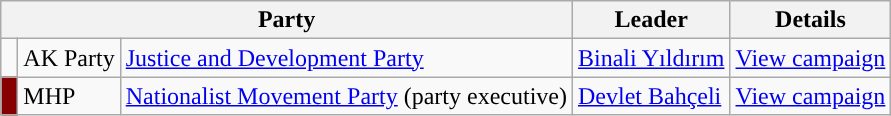<table class="wikitable" a "Yes">
<tr>
<th colspan=3>Party</th>
<th>Leader</th>
<th>Details</th>
</tr>
<tr>
<td style="background:"></td>
<td>AK Party</td>
<td><a href='#'>Justice and Development Party</a></td>
<td><a href='#'>Binali Yıldırım</a></td>
<td><a href='#'>View campaign</a></td>
</tr>
<tr>
<td style="background:#870000; width:4px; text-align:center;"></td>
<td>MHP</td>
<td><a href='#'>Nationalist Movement Party</a> (party executive)</td>
<td><a href='#'>Devlet Bahçeli</a></td>
<td><a href='#'>View campaign</a></td>
</tr>
</table>
